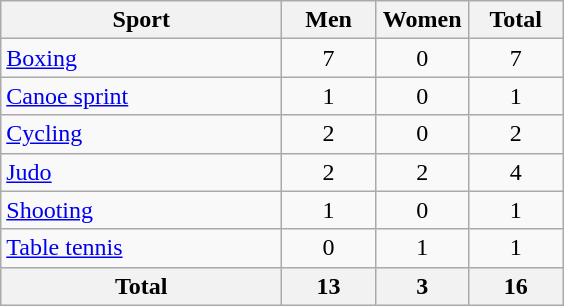<table class="wikitable sortable" style="text-align:center;">
<tr>
<th width=180>Sport</th>
<th width=55 data-sort-type=number>Men</th>
<th width=55 data-sort-type=number>Women</th>
<th width=55>Total</th>
</tr>
<tr>
<td align=left><a href='#'>Boxing</a></td>
<td>7</td>
<td>0</td>
<td>7</td>
</tr>
<tr>
<td align=left><a href='#'>Canoe sprint</a></td>
<td>1</td>
<td>0</td>
<td>1</td>
</tr>
<tr>
<td align=left><a href='#'>Cycling</a></td>
<td>2</td>
<td>0</td>
<td>2</td>
</tr>
<tr>
<td align=left><a href='#'>Judo</a></td>
<td>2</td>
<td>2</td>
<td>4</td>
</tr>
<tr>
<td align=left><a href='#'>Shooting</a></td>
<td>1</td>
<td>0</td>
<td>1</td>
</tr>
<tr>
<td align=left><a href='#'>Table tennis</a></td>
<td>0</td>
<td>1</td>
<td>1</td>
</tr>
<tr>
<th>Total</th>
<th>13</th>
<th>3</th>
<th>16</th>
</tr>
</table>
